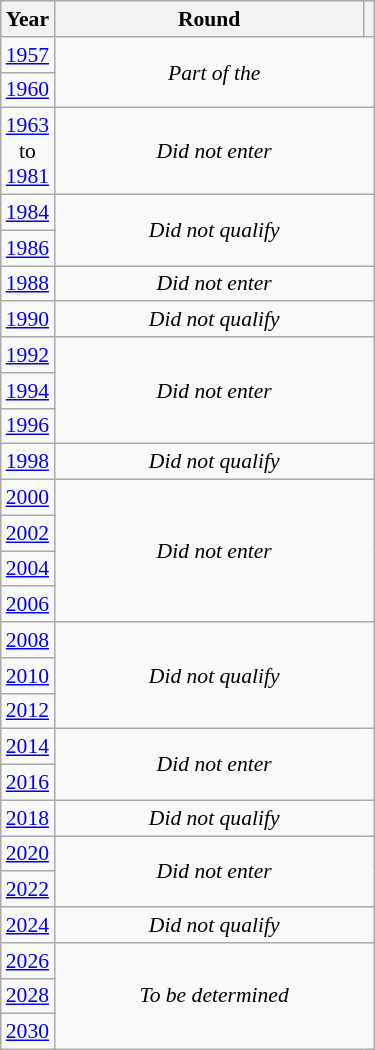<table class="wikitable" style="text-align: center; font-size:90%">
<tr>
<th>Year</th>
<th style="width:200px">Round</th>
<th></th>
</tr>
<tr>
<td><a href='#'>1957</a></td>
<td colspan="2" rowspan="2"><em>Part of the </em></td>
</tr>
<tr>
<td><a href='#'>1960</a></td>
</tr>
<tr>
<td><a href='#'>1963</a><br>to<br><a href='#'>1981</a></td>
<td colspan="2"><em>Did not enter</em></td>
</tr>
<tr>
<td><a href='#'>1984</a></td>
<td colspan="2" rowspan="2"><em>Did not qualify</em></td>
</tr>
<tr>
<td><a href='#'>1986</a></td>
</tr>
<tr>
<td><a href='#'>1988</a></td>
<td colspan="2"><em>Did not enter</em></td>
</tr>
<tr>
<td><a href='#'>1990</a></td>
<td colspan="2"><em>Did not qualify</em></td>
</tr>
<tr>
<td><a href='#'>1992</a></td>
<td colspan="2" rowspan="3"><em>Did not enter</em></td>
</tr>
<tr>
<td><a href='#'>1994</a></td>
</tr>
<tr>
<td><a href='#'>1996</a></td>
</tr>
<tr>
<td><a href='#'>1998</a></td>
<td colspan="2"><em>Did not qualify</em></td>
</tr>
<tr>
<td><a href='#'>2000</a></td>
<td colspan="2" rowspan="4"><em>Did not enter</em></td>
</tr>
<tr>
<td><a href='#'>2002</a></td>
</tr>
<tr>
<td><a href='#'>2004</a></td>
</tr>
<tr>
<td><a href='#'>2006</a></td>
</tr>
<tr>
<td><a href='#'>2008</a></td>
<td colspan="2" rowspan="3"><em>Did not qualify</em></td>
</tr>
<tr>
<td><a href='#'>2010</a></td>
</tr>
<tr>
<td><a href='#'>2012</a></td>
</tr>
<tr>
<td><a href='#'>2014</a></td>
<td colspan="2" rowspan="2"><em>Did not enter</em></td>
</tr>
<tr>
<td><a href='#'>2016</a></td>
</tr>
<tr>
<td><a href='#'>2018</a></td>
<td colspan="2"><em>Did not qualify</em></td>
</tr>
<tr>
<td><a href='#'>2020</a></td>
<td colspan="2" rowspan="2"><em>Did not enter</em></td>
</tr>
<tr>
<td><a href='#'>2022</a></td>
</tr>
<tr>
<td><a href='#'>2024</a></td>
<td colspan="2"><em>Did not qualify</em></td>
</tr>
<tr>
<td><a href='#'>2026</a></td>
<td colspan="2" rowspan="3"><em>To be determined</em></td>
</tr>
<tr>
<td><a href='#'>2028</a></td>
</tr>
<tr>
<td><a href='#'>2030</a></td>
</tr>
</table>
